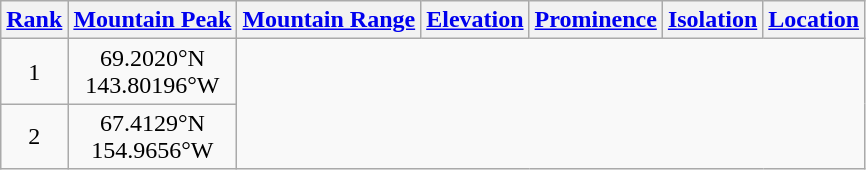<table class="wikitable sortable">
<tr>
<th><a href='#'>Rank</a></th>
<th><a href='#'>Mountain Peak</a></th>
<th><a href='#'>Mountain Range</a></th>
<th><a href='#'>Elevation</a></th>
<th><a href='#'>Prominence</a></th>
<th><a href='#'>Isolation</a></th>
<th><a href='#'>Location</a></th>
</tr>
<tr>
<td align=center>1<br>

</td>
<td align=center>69.2020°N<br>143.80196°W</td>
</tr>
<tr>
<td align=center>2<br>

</td>
<td align=center>67.4129°N<br>154.9656°W</td>
</tr>
</table>
